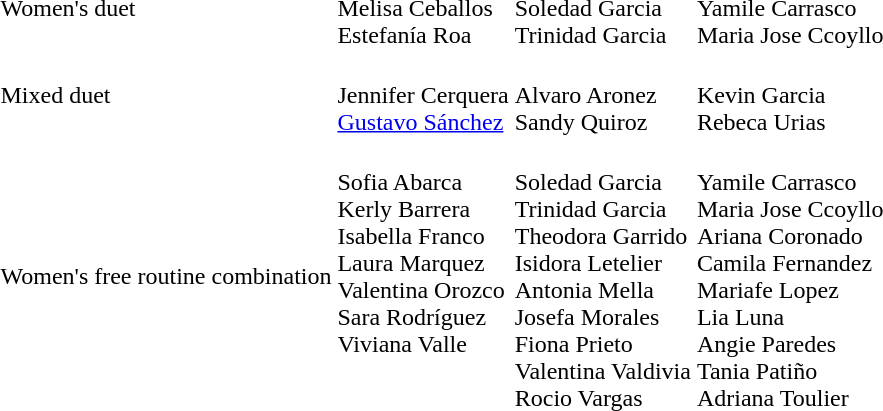<table>
<tr>
<td>Women's duet</td>
<td nowrap><br>Melisa Ceballos<br>Estefanía Roa</td>
<td><br>Soledad Garcia<br>Trinidad Garcia</td>
<td><br>Yamile Carrasco<br>Maria Jose Ccoyllo</td>
</tr>
<tr>
<td>Mixed duet</td>
<td><br>Jennifer Cerquera<br><a href='#'>Gustavo Sánchez</a></td>
<td><br>Alvaro Aronez<br>Sandy Quiroz</td>
<td><br>Kevin Garcia<br>Rebeca Urias</td>
</tr>
<tr>
<td>Women's free routine combination</td>
<td valign=top><br>Sofia Abarca<br>Kerly Barrera<br>Isabella Franco<br>Laura Marquez<br>Valentina Orozco<br>Sara Rodríguez<br>Viviana Valle</td>
<td nowrap><br>Soledad Garcia<br>Trinidad Garcia<br>Theodora Garrido<br>Isidora Letelier<br>Antonia Mella<br>Josefa Morales<br>Fiona Prieto<br>Valentina Valdivia<br>Rocio Vargas</td>
<td nowrap><br>Yamile Carrasco<br>Maria Jose Ccoyllo<br>Ariana Coronado<br>Camila Fernandez<br>Mariafe Lopez<br>Lia Luna<br>Angie Paredes<br>Tania Patiño<br>Adriana Toulier</td>
</tr>
</table>
